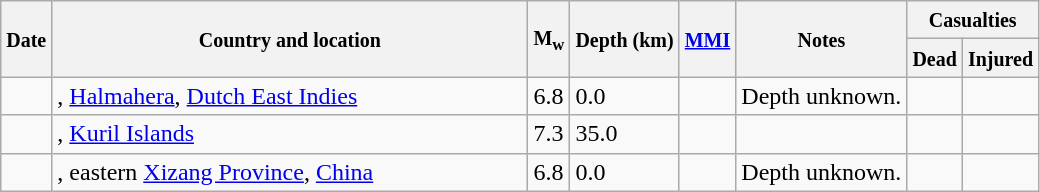<table class="wikitable sortable sort-under" style="border:1px black; margin-left:1em;">
<tr>
<th rowspan="2"><small>Date</small></th>
<th rowspan="2" style="width: 310px"><small>Country and location</small></th>
<th rowspan="2"><small>M<sub>w</sub></small></th>
<th rowspan="2"><small>Depth (km)</small></th>
<th rowspan="2"><small><a href='#'>MMI</a></small></th>
<th rowspan="2" class="unsortable"><small>Notes</small></th>
<th colspan="2"><small>Casualties</small></th>
</tr>
<tr>
<th><small>Dead</small></th>
<th><small>Injured</small></th>
</tr>
<tr>
<td></td>
<td>, <a href='#'>Halmahera</a>, <a href='#'>Dutch East Indies</a></td>
<td>6.8</td>
<td>0.0</td>
<td></td>
<td>Depth unknown.</td>
<td></td>
<td></td>
</tr>
<tr>
<td></td>
<td>, <a href='#'>Kuril Islands</a></td>
<td>7.3</td>
<td>35.0</td>
<td></td>
<td></td>
<td></td>
<td></td>
</tr>
<tr>
<td></td>
<td>, eastern <a href='#'>Xizang Province</a>, <a href='#'>China</a></td>
<td>6.8</td>
<td>0.0</td>
<td></td>
<td>Depth unknown.</td>
<td></td>
<td></td>
</tr>
</table>
